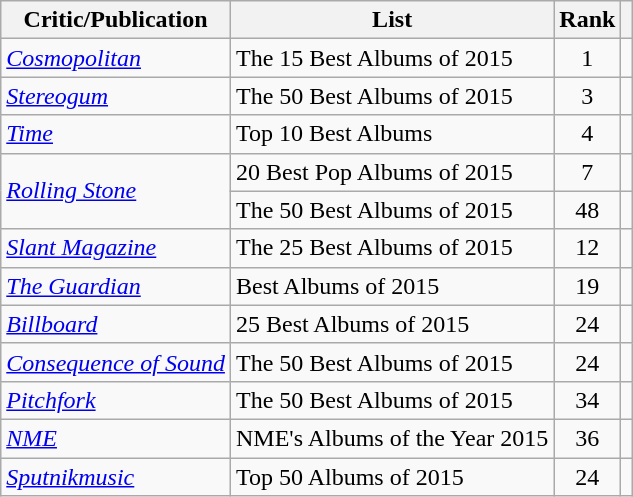<table class="wikitable plainrowheaders sortable">
<tr>
<th>Critic/Publication</th>
<th scope="col" class="unsortable">List</th>
<th data-sort-type="number">Rank</th>
<th scope="col" class="unsortable"></th>
</tr>
<tr>
<td><em><a href='#'>Cosmopolitan</a></em></td>
<td>The 15 Best Albums of 2015</td>
<td align=center>1</td>
<td></td>
</tr>
<tr>
<td><em><a href='#'>Stereogum</a></em></td>
<td>The 50 Best Albums of 2015</td>
<td align=center>3</td>
<td></td>
</tr>
<tr>
<td><em><a href='#'>Time</a></em></td>
<td>Top 10 Best Albums</td>
<td align=center>4</td>
<td></td>
</tr>
<tr>
<td rowspan="2"><em><a href='#'>Rolling Stone</a></em></td>
<td>20 Best Pop Albums of 2015</td>
<td align=center>7</td>
<td></td>
</tr>
<tr>
<td>The 50 Best Albums of 2015</td>
<td align=center>48</td>
<td></td>
</tr>
<tr>
<td><em><a href='#'>Slant Magazine</a></em></td>
<td>The 25 Best Albums of 2015</td>
<td align=center>12</td>
<td></td>
</tr>
<tr>
<td><em><a href='#'>The Guardian</a></em></td>
<td>Best Albums of 2015</td>
<td align=center>19</td>
<td></td>
</tr>
<tr>
<td><em><a href='#'>Billboard</a></em></td>
<td>25 Best Albums of 2015</td>
<td align=center>24</td>
<td></td>
</tr>
<tr>
<td><em><a href='#'>Consequence of Sound</a></em></td>
<td>The 50 Best Albums of 2015</td>
<td align=center>24</td>
<td></td>
</tr>
<tr>
<td><em><a href='#'>Pitchfork</a></em></td>
<td>The 50 Best Albums of 2015</td>
<td align=center>34</td>
<td></td>
</tr>
<tr>
<td><em><a href='#'>NME</a></em></td>
<td>NME's Albums of the Year 2015</td>
<td align=center>36</td>
<td></td>
</tr>
<tr>
<td><em><a href='#'>Sputnikmusic</a></em></td>
<td>Top 50 Albums of 2015</td>
<td align=center>24</td>
<td></td>
</tr>
</table>
